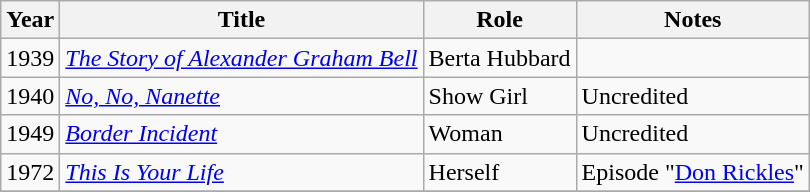<table class="wikitable sortable">
<tr>
<th>Year</th>
<th>Title</th>
<th>Role</th>
<th>Notes</th>
</tr>
<tr>
<td>1939</td>
<td><em><a href='#'>The Story of Alexander Graham Bell</a></em></td>
<td>Berta Hubbard</td>
<td></td>
</tr>
<tr>
<td>1940</td>
<td><em><a href='#'>No, No, Nanette</a></em></td>
<td>Show Girl</td>
<td>Uncredited</td>
</tr>
<tr>
<td>1949</td>
<td><em><a href='#'>Border Incident</a></em></td>
<td>Woman</td>
<td>Uncredited</td>
</tr>
<tr>
<td>1972</td>
<td><em><a href='#'>This Is Your Life</a></em></td>
<td>Herself</td>
<td>Episode "<a href='#'>Don Rickles</a>"</td>
</tr>
<tr>
</tr>
</table>
